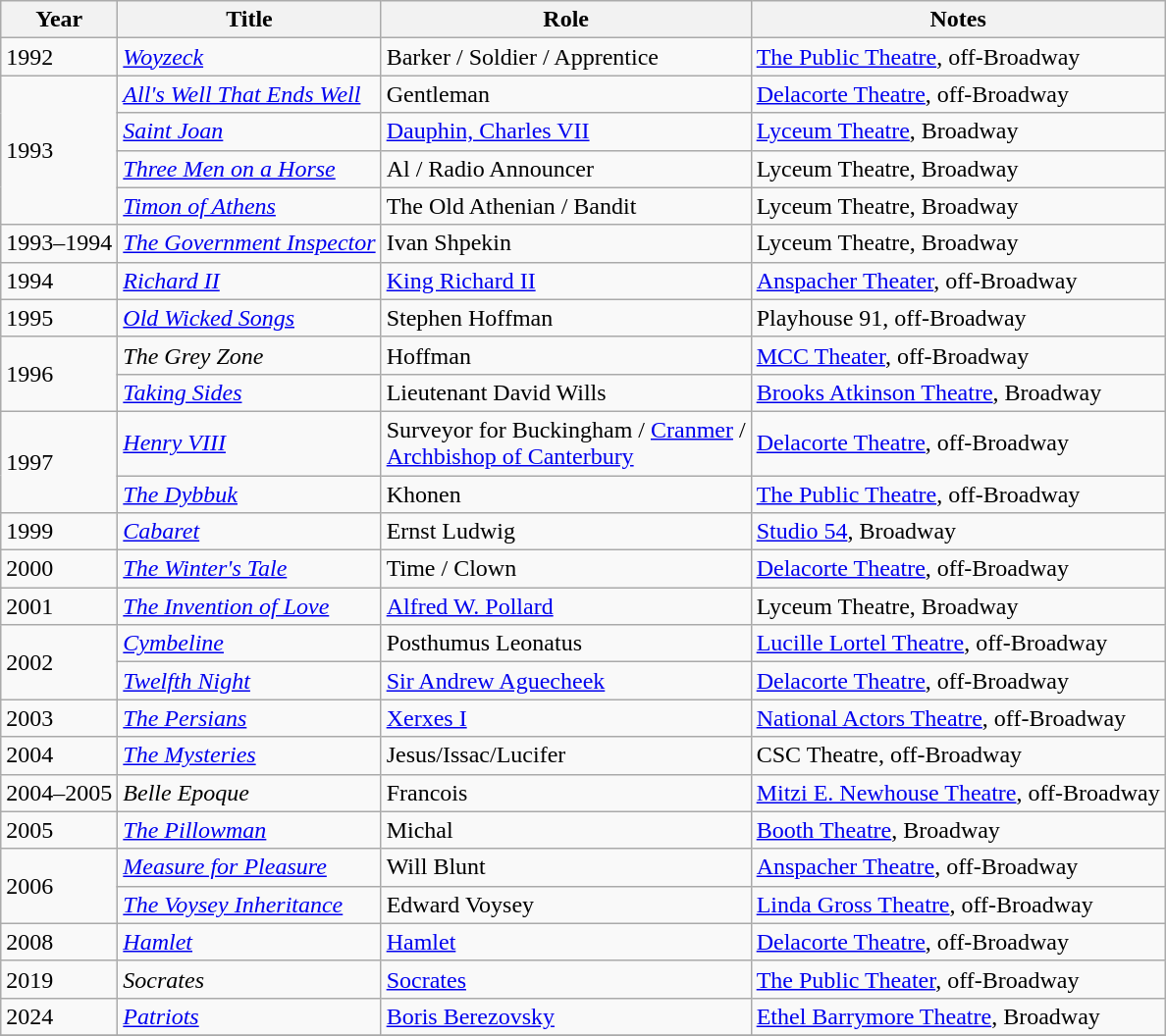<table class="wikitable plainrowheaders sortable">
<tr>
<th scope="col">Year</th>
<th scope="col">Title</th>
<th scope="col">Role</th>
<th scope="col">Notes</th>
</tr>
<tr>
<td>1992</td>
<td><em><a href='#'>Woyzeck</a></em></td>
<td>Barker / Soldier / Apprentice</td>
<td><a href='#'>The Public Theatre</a>, off-Broadway</td>
</tr>
<tr>
<td rowspan=4>1993</td>
<td><em><a href='#'>All's Well That Ends Well</a></em></td>
<td>Gentleman</td>
<td><a href='#'>Delacorte Theatre</a>, off-Broadway</td>
</tr>
<tr>
<td><em><a href='#'>Saint Joan</a></em></td>
<td><a href='#'>Dauphin, Charles VII</a></td>
<td><a href='#'>Lyceum Theatre</a>, Broadway</td>
</tr>
<tr>
<td><em><a href='#'>Three Men on a Horse</a></em></td>
<td>Al / Radio Announcer</td>
<td>Lyceum Theatre, Broadway</td>
</tr>
<tr>
<td><em><a href='#'>Timon of Athens</a></em></td>
<td>The Old Athenian / Bandit</td>
<td>Lyceum Theatre, Broadway</td>
</tr>
<tr>
<td>1993–1994</td>
<td><em><a href='#'>The Government Inspector</a></em></td>
<td>Ivan Shpekin</td>
<td>Lyceum Theatre, Broadway</td>
</tr>
<tr>
<td>1994</td>
<td><em><a href='#'>Richard II</a></em></td>
<td><a href='#'>King Richard II</a></td>
<td><a href='#'>Anspacher Theater</a>, off-Broadway</td>
</tr>
<tr>
<td>1995</td>
<td><em><a href='#'>Old Wicked Songs</a></em></td>
<td>Stephen Hoffman</td>
<td>Playhouse 91, off-Broadway</td>
</tr>
<tr>
<td rowspan=2>1996</td>
<td><em>The Grey Zone</em></td>
<td>Hoffman</td>
<td><a href='#'>MCC Theater</a>, off-Broadway</td>
</tr>
<tr>
<td><em><a href='#'>Taking Sides</a></em></td>
<td>Lieutenant David Wills</td>
<td><a href='#'>Brooks Atkinson Theatre</a>, Broadway</td>
</tr>
<tr>
<td rowspan=2>1997</td>
<td><em><a href='#'>Henry VIII</a></em></td>
<td>Surveyor for Buckingham / <a href='#'>Cranmer</a> /<br><a href='#'>Archbishop of Canterbury</a></td>
<td><a href='#'>Delacorte Theatre</a>, off-Broadway</td>
</tr>
<tr>
<td><em><a href='#'>The Dybbuk</a></em></td>
<td>Khonen</td>
<td><a href='#'>The Public Theatre</a>, off-Broadway</td>
</tr>
<tr>
<td>1999</td>
<td><em><a href='#'>Cabaret</a></em></td>
<td>Ernst Ludwig</td>
<td><a href='#'>Studio 54</a>, Broadway</td>
</tr>
<tr>
<td>2000</td>
<td><em><a href='#'>The Winter's Tale</a></em></td>
<td>Time / Clown</td>
<td><a href='#'>Delacorte Theatre</a>, off-Broadway</td>
</tr>
<tr>
<td>2001</td>
<td><em><a href='#'>The Invention of Love</a></em></td>
<td><a href='#'>Alfred W. Pollard</a></td>
<td>Lyceum Theatre, Broadway</td>
</tr>
<tr>
<td rowspan=2>2002</td>
<td><em><a href='#'>Cymbeline</a></em></td>
<td>Posthumus Leonatus</td>
<td><a href='#'>Lucille Lortel Theatre</a>, off-Broadway</td>
</tr>
<tr>
<td><em><a href='#'>Twelfth Night</a></em></td>
<td><a href='#'>Sir Andrew Aguecheek</a></td>
<td><a href='#'>Delacorte Theatre</a>, off-Broadway</td>
</tr>
<tr>
<td>2003</td>
<td><em><a href='#'>The Persians</a></em></td>
<td><a href='#'>Xerxes I</a></td>
<td><a href='#'>National Actors Theatre</a>, off-Broadway</td>
</tr>
<tr>
<td>2004</td>
<td><em><a href='#'>The Mysteries</a></em></td>
<td>Jesus/Issac/Lucifer</td>
<td>CSC Theatre, off-Broadway</td>
</tr>
<tr>
<td>2004–2005</td>
<td><em>Belle Epoque</em></td>
<td>Francois</td>
<td><a href='#'>Mitzi E. Newhouse Theatre</a>, off-Broadway</td>
</tr>
<tr>
<td>2005</td>
<td><em><a href='#'>The Pillowman</a></em></td>
<td>Michal</td>
<td><a href='#'>Booth Theatre</a>, Broadway</td>
</tr>
<tr>
<td rowspan=2>2006</td>
<td><em><a href='#'>Measure for Pleasure</a></em></td>
<td>Will Blunt</td>
<td><a href='#'>Anspacher Theatre</a>, off-Broadway</td>
</tr>
<tr>
<td><em><a href='#'>The Voysey Inheritance</a></em></td>
<td>Edward Voysey</td>
<td><a href='#'>Linda Gross Theatre</a>, off-Broadway</td>
</tr>
<tr>
<td>2008</td>
<td><em><a href='#'>Hamlet</a></em></td>
<td><a href='#'>Hamlet</a></td>
<td><a href='#'>Delacorte Theatre</a>, off-Broadway</td>
</tr>
<tr>
<td>2019</td>
<td><em>Socrates</em></td>
<td><a href='#'>Socrates</a></td>
<td><a href='#'>The Public Theater</a>, off-Broadway</td>
</tr>
<tr>
<td>2024</td>
<td><em><a href='#'>Patriots</a></em></td>
<td><a href='#'>Boris Berezovsky</a></td>
<td><a href='#'>Ethel Barrymore Theatre</a>, Broadway</td>
</tr>
<tr>
</tr>
</table>
